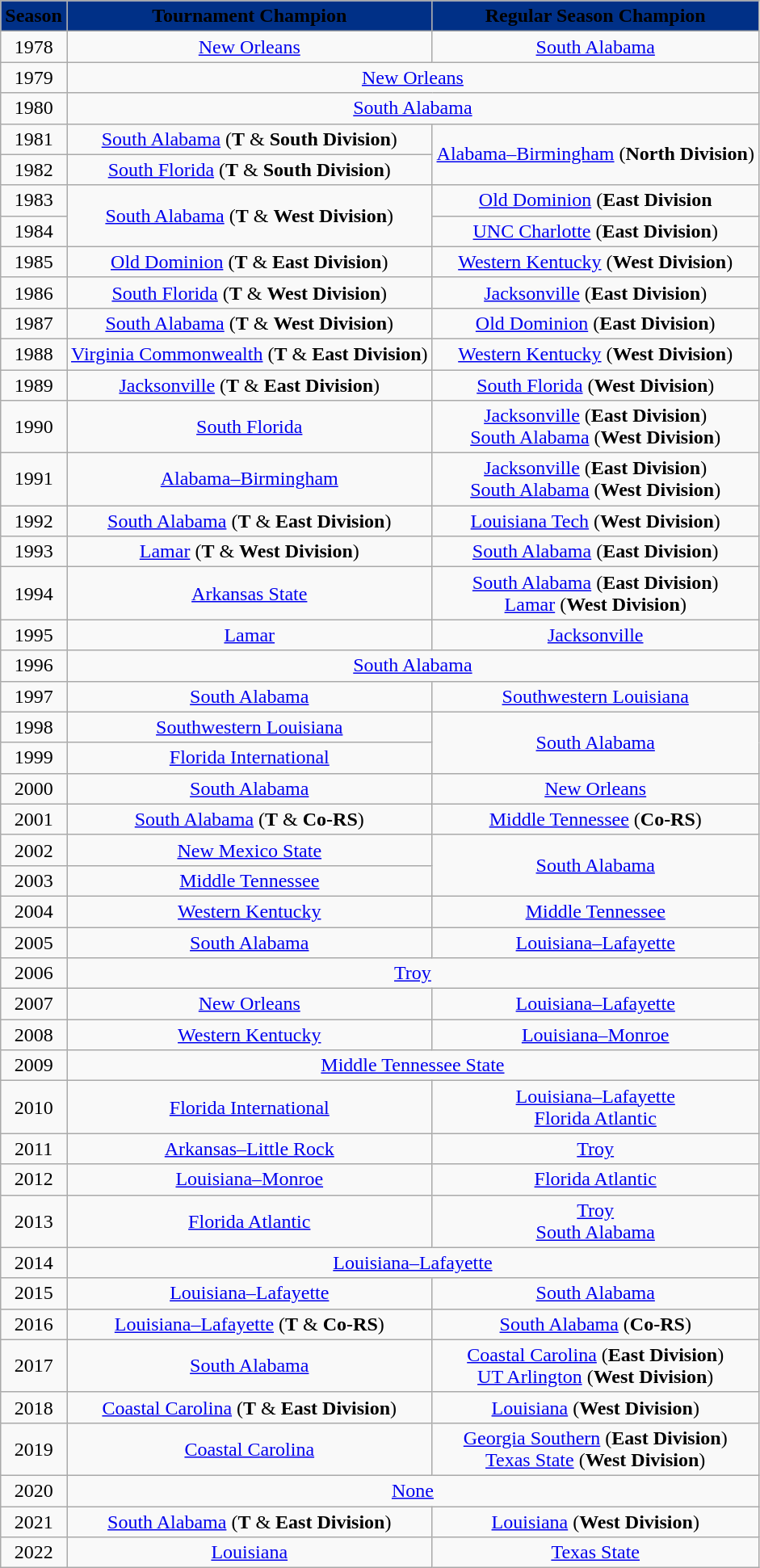<table class="wikitable">
<tr align="center">
<th style="background:#003087;"><span>Season</span></th>
<th style="background:#003087;"><span>Tournament Champion</span></th>
<th style="background:#003087;"><span>Regular Season Champion</span></th>
</tr>
<tr align="center">
<td>1978</td>
<td><a href='#'>New Orleans</a></td>
<td><a href='#'>South Alabama</a></td>
</tr>
<tr align="center">
<td>1979</td>
<td colspan=2><a href='#'>New Orleans</a></td>
</tr>
<tr align="center">
<td>1980</td>
<td colspan=2><a href='#'>South Alabama</a></td>
</tr>
<tr align="center">
<td>1981</td>
<td><a href='#'>South Alabama</a> (<strong>T</strong> & <strong>South Division</strong>)</td>
<td rowspan=2><a href='#'>Alabama–Birmingham</a> (<strong>North Division</strong>)</td>
</tr>
<tr align="center">
<td>1982</td>
<td><a href='#'>South Florida</a> (<strong>T</strong> & <strong>South Division</strong>)</td>
</tr>
<tr align="center">
<td>1983</td>
<td rowspan=2><a href='#'>South Alabama</a> (<strong>T</strong> & <strong>West Division</strong>)</td>
<td><a href='#'>Old Dominion</a> (<strong>East Division</strong></td>
</tr>
<tr align="center">
<td>1984</td>
<td><a href='#'>UNC Charlotte</a> (<strong>East Division</strong>)</td>
</tr>
<tr align="center">
<td>1985</td>
<td><a href='#'>Old Dominion</a> (<strong>T</strong> & <strong>East Division</strong>)</td>
<td><a href='#'>Western Kentucky</a> (<strong>West Division</strong>)</td>
</tr>
<tr align="center">
<td>1986</td>
<td><a href='#'>South Florida</a> (<strong>T</strong> & <strong>West Division</strong>)</td>
<td><a href='#'>Jacksonville</a> (<strong>East Division</strong>)</td>
</tr>
<tr align="center">
<td>1987</td>
<td><a href='#'>South Alabama</a> (<strong>T</strong> & <strong>West Division</strong>)</td>
<td><a href='#'>Old Dominion</a> (<strong>East Division</strong>)</td>
</tr>
<tr align="center">
<td>1988</td>
<td><a href='#'>Virginia Commonwealth</a> (<strong>T</strong> & <strong>East Division</strong>)</td>
<td><a href='#'>Western Kentucky</a> (<strong>West Division</strong>)</td>
</tr>
<tr align="center">
<td>1989</td>
<td><a href='#'>Jacksonville</a> (<strong>T</strong> & <strong>East Division</strong>)</td>
<td><a href='#'>South Florida</a> (<strong>West Division</strong>)</td>
</tr>
<tr align="center">
<td>1990</td>
<td><a href='#'>South Florida</a></td>
<td><a href='#'>Jacksonville</a> (<strong>East Division</strong>)<br><a href='#'>South Alabama</a> (<strong>West Division</strong>)</td>
</tr>
<tr align="center">
<td>1991</td>
<td><a href='#'>Alabama–Birmingham</a></td>
<td><a href='#'>Jacksonville</a> (<strong>East Division</strong>)<br><a href='#'>South Alabama</a> (<strong>West Division</strong>)</td>
</tr>
<tr align="center">
<td>1992</td>
<td><a href='#'>South Alabama</a> (<strong>T</strong> & <strong>East Division</strong>)</td>
<td><a href='#'>Louisiana Tech</a> (<strong>West Division</strong>)</td>
</tr>
<tr align="center">
<td>1993</td>
<td><a href='#'>Lamar</a> (<strong>T</strong> & <strong>West Division</strong>)</td>
<td><a href='#'>South Alabama</a> (<strong>East Division</strong>)</td>
</tr>
<tr align="center">
<td>1994</td>
<td><a href='#'>Arkansas State</a></td>
<td><a href='#'>South Alabama</a> (<strong>East Division</strong>)<br><a href='#'>Lamar</a> (<strong>West Division</strong>)</td>
</tr>
<tr align="center">
<td>1995</td>
<td><a href='#'>Lamar</a></td>
<td><a href='#'>Jacksonville</a></td>
</tr>
<tr align="center">
<td>1996</td>
<td colspan=2><a href='#'>South Alabama</a></td>
</tr>
<tr align="center">
<td>1997</td>
<td><a href='#'>South Alabama</a></td>
<td><a href='#'>Southwestern Louisiana</a></td>
</tr>
<tr align="center">
<td>1998</td>
<td><a href='#'>Southwestern Louisiana</a></td>
<td rowspan=2><a href='#'>South Alabama</a></td>
</tr>
<tr align="center">
<td>1999</td>
<td><a href='#'>Florida International</a></td>
</tr>
<tr align="center">
<td>2000</td>
<td><a href='#'>South Alabama</a></td>
<td><a href='#'>New Orleans</a></td>
</tr>
<tr align="center">
<td>2001</td>
<td><a href='#'>South Alabama</a> (<strong>T</strong> & <strong>Co-RS</strong>)</td>
<td><a href='#'>Middle Tennessee</a> (<strong>Co-RS</strong>)</td>
</tr>
<tr align="center">
<td>2002</td>
<td><a href='#'>New Mexico State</a></td>
<td rowspan=2><a href='#'>South Alabama</a></td>
</tr>
<tr align="center">
<td>2003</td>
<td><a href='#'>Middle Tennessee</a></td>
</tr>
<tr align="center">
<td>2004</td>
<td><a href='#'>Western Kentucky</a></td>
<td><a href='#'>Middle Tennessee</a></td>
</tr>
<tr align="center">
<td>2005</td>
<td><a href='#'>South Alabama</a></td>
<td><a href='#'>Louisiana–Lafayette</a></td>
</tr>
<tr align="center">
<td>2006</td>
<td colspan=2><a href='#'>Troy</a></td>
</tr>
<tr align="center">
<td>2007</td>
<td><a href='#'>New Orleans</a></td>
<td><a href='#'>Louisiana–Lafayette</a></td>
</tr>
<tr align="center">
<td>2008</td>
<td><a href='#'>Western Kentucky</a></td>
<td><a href='#'>Louisiana–Monroe</a></td>
</tr>
<tr align="center">
<td>2009</td>
<td colspan=2><a href='#'>Middle Tennessee State</a></td>
</tr>
<tr align="center">
<td>2010</td>
<td><a href='#'>Florida International</a></td>
<td><a href='#'>Louisiana–Lafayette</a><br><a href='#'>Florida Atlantic</a></td>
</tr>
<tr align="center">
<td>2011</td>
<td><a href='#'>Arkansas–Little Rock</a></td>
<td><a href='#'>Troy</a></td>
</tr>
<tr align="center">
<td>2012</td>
<td><a href='#'>Louisiana–Monroe</a></td>
<td><a href='#'>Florida Atlantic</a></td>
</tr>
<tr align="center">
<td>2013</td>
<td><a href='#'>Florida Atlantic</a></td>
<td><a href='#'>Troy</a><br><a href='#'>South Alabama</a></td>
</tr>
<tr align="center">
<td>2014</td>
<td colspan=2><a href='#'>Louisiana–Lafayette</a></td>
</tr>
<tr align="center">
<td>2015</td>
<td><a href='#'>Louisiana–Lafayette</a></td>
<td><a href='#'>South Alabama</a></td>
</tr>
<tr align="center">
<td>2016</td>
<td><a href='#'>Louisiana–Lafayette</a> (<strong>T</strong> & <strong>Co-RS</strong>)</td>
<td><a href='#'>South Alabama</a> (<strong>Co-RS</strong>)</td>
</tr>
<tr align="center">
<td>2017</td>
<td><a href='#'>South Alabama</a></td>
<td><a href='#'>Coastal Carolina</a> (<strong>East Division</strong>)<br><a href='#'>UT Arlington</a> (<strong>West Division</strong>)</td>
</tr>
<tr align="center">
<td>2018</td>
<td><a href='#'>Coastal Carolina</a> (<strong>T</strong> & <strong>East Division</strong>)</td>
<td><a href='#'>Louisiana</a> (<strong>West Division</strong>)</td>
</tr>
<tr align="center">
<td>2019</td>
<td><a href='#'>Coastal Carolina</a></td>
<td><a href='#'>Georgia Southern</a> (<strong>East Division</strong>)<br><a href='#'>Texas State</a> (<strong>West Division</strong>)</td>
</tr>
<tr align="center">
<td>2020</td>
<td colspan=2><a href='#'>None</a></td>
</tr>
<tr align="center">
<td>2021</td>
<td><a href='#'>South Alabama</a> (<strong>T</strong> & <strong>East Division</strong>)</td>
<td><a href='#'>Louisiana</a> (<strong>West Division</strong>)</td>
</tr>
<tr align="center">
<td>2022</td>
<td><a href='#'>Louisiana</a></td>
<td><a href='#'>Texas State</a></td>
</tr>
</table>
